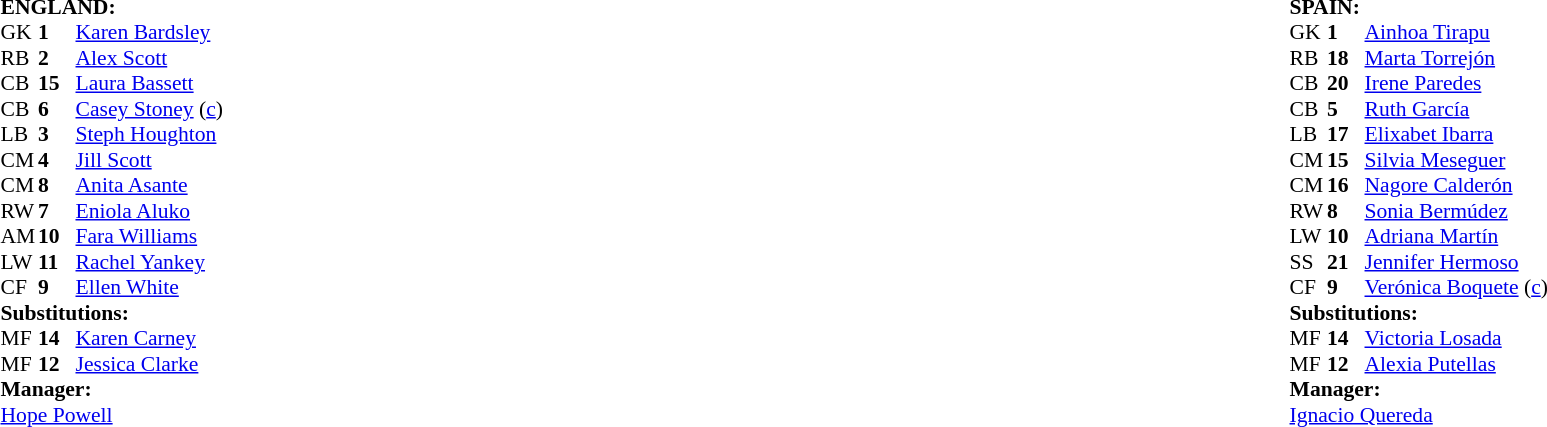<table width="100%">
<tr>
<td valign="top" width="50%"><br><table style="font-size: 90%" cellspacing="0" cellpadding="0">
<tr>
<td colspan="4"><br><strong>ENGLAND:</strong></td>
</tr>
<tr>
<th width="25"></th>
<th width="25"></th>
</tr>
<tr>
<td>GK</td>
<td><strong>1</strong></td>
<td><a href='#'>Karen Bardsley</a></td>
</tr>
<tr>
<td>RB</td>
<td><strong>2</strong></td>
<td><a href='#'>Alex Scott</a></td>
</tr>
<tr>
<td>CB</td>
<td><strong>15</strong></td>
<td><a href='#'>Laura Bassett</a></td>
<td></td>
</tr>
<tr>
<td>CB</td>
<td><strong>6</strong></td>
<td><a href='#'>Casey Stoney</a> (<a href='#'>c</a>)</td>
</tr>
<tr>
<td>LB</td>
<td><strong>3</strong></td>
<td><a href='#'>Steph Houghton</a></td>
</tr>
<tr>
<td>CM</td>
<td><strong>4</strong></td>
<td><a href='#'>Jill Scott</a></td>
</tr>
<tr>
<td>CM</td>
<td><strong>8</strong></td>
<td><a href='#'>Anita Asante</a></td>
</tr>
<tr>
<td>RW</td>
<td><strong>7</strong></td>
<td><a href='#'>Eniola Aluko</a></td>
<td></td>
<td></td>
</tr>
<tr>
<td>AM</td>
<td><strong>10</strong></td>
<td><a href='#'>Fara Williams</a></td>
</tr>
<tr>
<td>LW</td>
<td><strong>11</strong></td>
<td><a href='#'>Rachel Yankey</a></td>
<td></td>
<td></td>
</tr>
<tr>
<td>CF</td>
<td><strong>9</strong></td>
<td><a href='#'>Ellen White</a></td>
</tr>
<tr>
<td colspan="3"><strong>Substitutions:</strong></td>
</tr>
<tr>
<td>MF</td>
<td><strong>14</strong></td>
<td><a href='#'>Karen Carney</a></td>
<td></td>
<td></td>
</tr>
<tr>
<td>MF</td>
<td><strong>12</strong></td>
<td><a href='#'>Jessica Clarke</a></td>
<td></td>
<td></td>
</tr>
<tr>
<td colspan="3"><strong>Manager:</strong></td>
</tr>
<tr>
<td colspan="3"><a href='#'>Hope Powell</a></td>
</tr>
</table>
</td>
<td valign="top"></td>
<td valign="top" width="50%"><br><table style="font-size: 90%" cellspacing="0" cellpadding="0" align="center">
<tr>
<td colspan="4"><br><strong>SPAIN:</strong></td>
</tr>
<tr>
<th width="25"></th>
<th width="25"></th>
</tr>
<tr>
<td>GK</td>
<td><strong>1</strong></td>
<td><a href='#'>Ainhoa Tirapu</a></td>
</tr>
<tr>
<td>RB</td>
<td><strong>18</strong></td>
<td><a href='#'>Marta Torrejón</a></td>
</tr>
<tr>
<td>CB</td>
<td><strong>20</strong></td>
<td><a href='#'>Irene Paredes</a></td>
<td></td>
</tr>
<tr>
<td>CB</td>
<td><strong>5</strong></td>
<td><a href='#'>Ruth García</a></td>
</tr>
<tr>
<td>LB</td>
<td><strong>17</strong></td>
<td><a href='#'>Elixabet Ibarra</a></td>
</tr>
<tr>
<td>CM</td>
<td><strong>15</strong></td>
<td><a href='#'>Silvia Meseguer</a></td>
</tr>
<tr>
<td>CM</td>
<td><strong>16</strong></td>
<td><a href='#'>Nagore Calderón</a></td>
<td></td>
<td></td>
</tr>
<tr>
<td>RW</td>
<td><strong>8</strong></td>
<td><a href='#'>Sonia Bermúdez</a></td>
<td></td>
<td></td>
</tr>
<tr>
<td>LW</td>
<td><strong>10</strong></td>
<td><a href='#'>Adriana Martín</a></td>
</tr>
<tr>
<td>SS</td>
<td><strong>21</strong></td>
<td><a href='#'>Jennifer Hermoso</a></td>
</tr>
<tr>
<td>CF</td>
<td><strong>9</strong></td>
<td><a href='#'>Verónica Boquete</a> (<a href='#'>c</a>)</td>
</tr>
<tr>
<td colspan="3"><strong>Substitutions:</strong></td>
</tr>
<tr>
<td>MF</td>
<td><strong>14</strong></td>
<td><a href='#'>Victoria Losada</a></td>
<td></td>
<td></td>
</tr>
<tr>
<td>MF</td>
<td><strong>12</strong></td>
<td><a href='#'>Alexia Putellas</a></td>
<td></td>
<td></td>
</tr>
<tr>
<td colspan="3"><strong>Manager:</strong></td>
</tr>
<tr>
<td colspan="3"><a href='#'>Ignacio Quereda</a></td>
</tr>
</table>
</td>
</tr>
</table>
